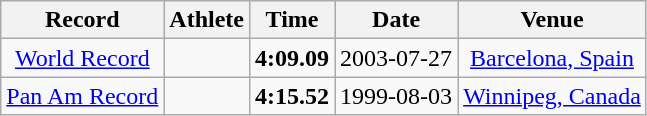<table class="wikitable" style="text-align:center;">
<tr>
<th>Record</th>
<th>Athlete</th>
<th>Time</th>
<th>Date</th>
<th>Venue</th>
</tr>
<tr>
<td><a href='#'>World Record</a></td>
<td></td>
<td><strong>4:09.09</strong></td>
<td>2003-07-27</td>
<td> <a href='#'>Barcelona, Spain</a></td>
</tr>
<tr>
<td><a href='#'>Pan Am Record</a></td>
<td></td>
<td><strong>4:15.52</strong></td>
<td>1999-08-03</td>
<td> <a href='#'>Winnipeg, Canada</a></td>
</tr>
</table>
